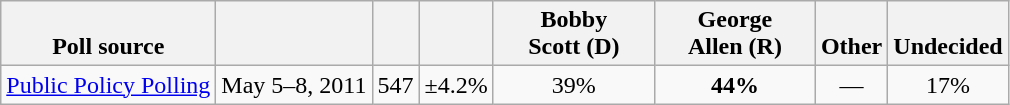<table class="wikitable" style="text-align:center">
<tr valign= bottom>
<th>Poll source</th>
<th></th>
<th></th>
<th></th>
<th style="width:100px;">Bobby<br>Scott (D)</th>
<th style="width:100px;">George<br>Allen (R)</th>
<th>Other</th>
<th>Undecided</th>
</tr>
<tr>
<td align=left><a href='#'>Public Policy Polling</a></td>
<td>May 5–8, 2011</td>
<td>547</td>
<td>±4.2%</td>
<td>39%</td>
<td><strong>44%</strong></td>
<td>—</td>
<td>17%</td>
</tr>
</table>
